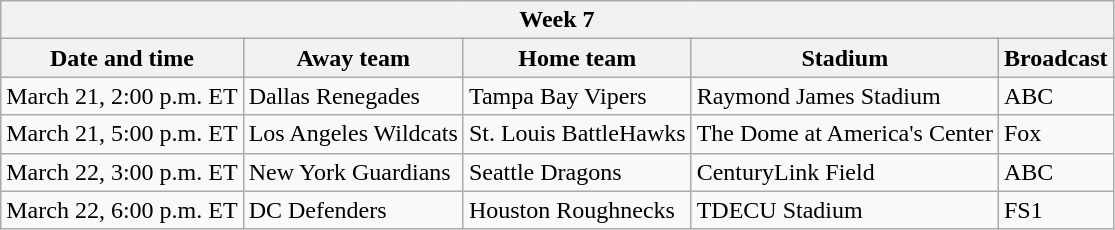<table class="wikitable">
<tr>
<th colspan="10">Week 7</th>
</tr>
<tr>
<th>Date and time</th>
<th>Away team</th>
<th>Home team</th>
<th>Stadium</th>
<th>Broadcast</th>
</tr>
<tr>
<td>March 21, 2:00 p.m. ET</td>
<td>Dallas Renegades</td>
<td>Tampa Bay Vipers</td>
<td>Raymond James Stadium</td>
<td>ABC</td>
</tr>
<tr>
<td>March 21, 5:00 p.m. ET</td>
<td>Los Angeles Wildcats</td>
<td>St. Louis BattleHawks</td>
<td>The Dome at America's Center</td>
<td>Fox</td>
</tr>
<tr>
<td>March 22, 3:00 p.m. ET</td>
<td>New York Guardians</td>
<td>Seattle Dragons</td>
<td>CenturyLink Field</td>
<td>ABC</td>
</tr>
<tr>
<td>March 22, 6:00 p.m. ET</td>
<td>DC Defenders</td>
<td>Houston Roughnecks</td>
<td>TDECU Stadium</td>
<td>FS1</td>
</tr>
</table>
